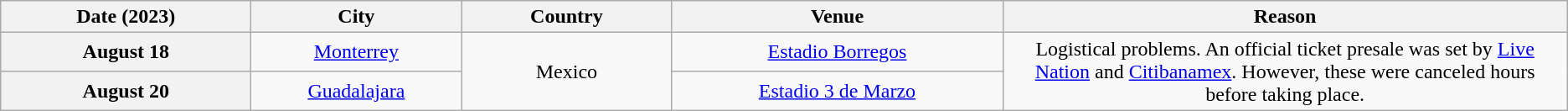<table class="wikitable plainrowheaders" style="text-align:center;">
<tr>
<th scope="col" style="width:12em;">Date (2023)</th>
<th scope="col" style="width:10em;">City</th>
<th scope="col" style="width:10em;">Country</th>
<th scope="col" style="width:16em;">Venue</th>
<th scope="col">Reason</th>
</tr>
<tr>
<th scope="row" style="text-align:center;">August 18</th>
<td><a href='#'>Monterrey</a></td>
<td rowspan="2">Mexico</td>
<td><a href='#'>Estadio Borregos</a></td>
<td rowspan="2">Logistical problems. An official ticket presale was set by <a href='#'>Live Nation</a> and <a href='#'>Citibanamex</a>. However, these were canceled hours before taking place.</td>
</tr>
<tr>
<th scope="row" style="text-align:center;">August 20</th>
<td><a href='#'>Guadalajara</a></td>
<td><a href='#'>Estadio 3 de Marzo</a></td>
</tr>
</table>
